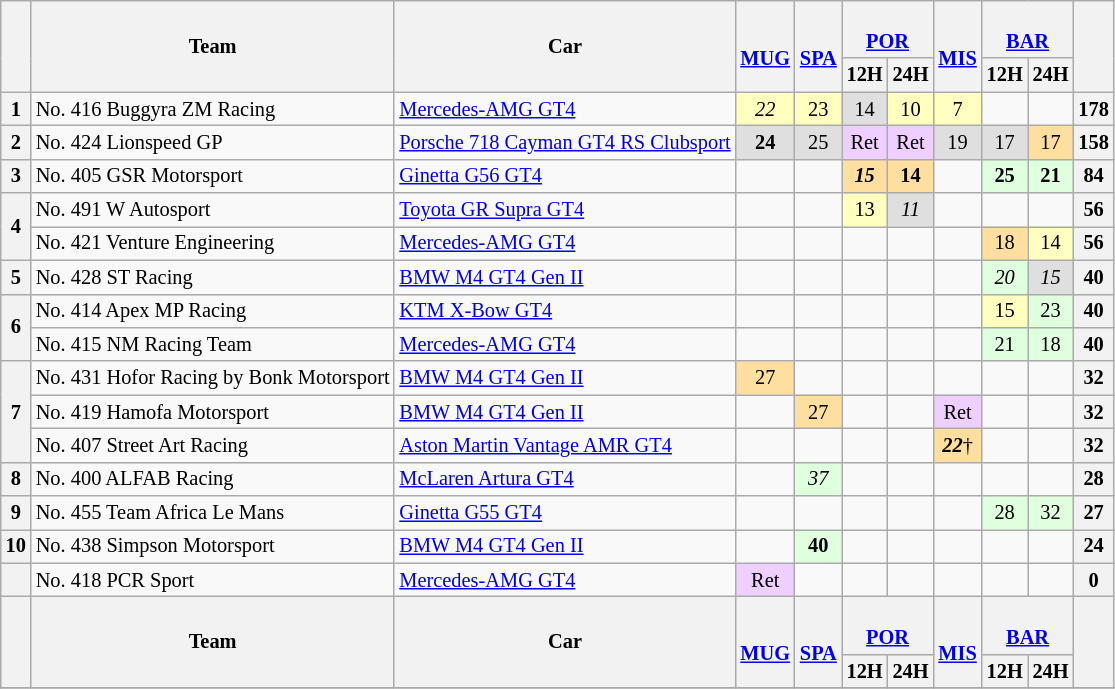<table align=left| class="wikitable" style="font-size: 85%; text-align: center;">
<tr valign="top">
<th rowspan=2 valign=middle></th>
<th rowspan=2 valign=middle>Team</th>
<th rowspan=2 valign=middle>Car</th>
<th rowspan=2 valign=middle><br><a href='#'>MUG</a></th>
<th rowspan=2 valign=middle><br><a href='#'>SPA</a></th>
<th colspan=2><br><a href='#'>POR</a></th>
<th rowspan=2 valign=middle><br><a href='#'>MIS</a></th>
<th colspan=2><br><a href='#'>BAR</a></th>
<th rowspan=2 valign=middle>  </th>
</tr>
<tr>
<th>12H</th>
<th>24H</th>
<th>12H</th>
<th>24H</th>
</tr>
<tr>
<th>1</th>
<td align=left> No. 416 Buggyra ZM Racing</td>
<td align=left><a href='#'>Mercedes-AMG GT4</a></td>
<td style="background:#FFFFBF;"><em>22</em></td>
<td style="background:#FFFFBF;">23</td>
<td style="background:#DFDFDF;">14</td>
<td style="background:#FFFFBF;">10</td>
<td style="background:#FFFFBF;">7</td>
<td></td>
<td></td>
<th>178</th>
</tr>
<tr>
<th>2</th>
<td align=left> No. 424 Lionspeed GP</td>
<td align=left><a href='#'>Porsche 718 Cayman GT4 RS Clubsport</a></td>
<td style="background:#DFDFDF;"><strong>24</strong></td>
<td style="background:#DFDFDF;">25</td>
<td style="background:#EFCFFF;">Ret</td>
<td style="background:#EFCFFF;">Ret</td>
<td style="background:#DFDFDF;">19</td>
<td style="background:#DFDFDF;">17</td>
<td style="background:#FFDF9F;">17</td>
<th>158</th>
</tr>
<tr>
<th>3</th>
<td align=left> No. 405 GSR Motorsport</td>
<td align=left><a href='#'>Ginetta G56 GT4</a></td>
<td></td>
<td></td>
<td style="background:#FFDF9F;"><strong><em>15</em></strong></td>
<td style="background:#FFDF9F;"><strong>14</strong></td>
<td></td>
<td style="background:#DFFFDF;"><strong>25</strong></td>
<td style="background:#DFFFDF;"><strong>21</strong></td>
<th>84</th>
</tr>
<tr>
<th rowspan=2>4</th>
<td align=left> No. 491 W Autosport</td>
<td align=left><a href='#'>Toyota GR Supra GT4</a></td>
<td></td>
<td></td>
<td style="background:#FFFFBF;">13</td>
<td style="background:#DFDFDF;"><em>11</em></td>
<td></td>
<td></td>
<td></td>
<th>56</th>
</tr>
<tr>
<td align=left> No. 421 Venture Engineering</td>
<td align=left><a href='#'>Mercedes-AMG GT4</a></td>
<td></td>
<td></td>
<td></td>
<td></td>
<td></td>
<td style="background:#FFDF9F;">18</td>
<td style="background:#FFFFBF;">14</td>
<th>56</th>
</tr>
<tr>
<th>5</th>
<td align=left> No. 428 ST Racing</td>
<td align=left><a href='#'>BMW M4 GT4 Gen II</a></td>
<td></td>
<td></td>
<td></td>
<td></td>
<td></td>
<td style="background:#DFFFDF;"><em>20</em></td>
<td style="background:#DFDFDF;"><em>15</em></td>
<th>40</th>
</tr>
<tr>
<th rowspan=2>6</th>
<td align=left> No. 414 Apex MP Racing</td>
<td align=left><a href='#'>KTM X-Bow GT4</a></td>
<td></td>
<td></td>
<td></td>
<td></td>
<td></td>
<td style="background:#FFFFBF;">15</td>
<td style="background:#DFFFDF;">23</td>
<th>40</th>
</tr>
<tr>
<td align=left> No. 415 NM Racing Team</td>
<td align=left><a href='#'>Mercedes-AMG GT4</a></td>
<td></td>
<td></td>
<td></td>
<td></td>
<td></td>
<td style="background:#DFFFDF;">21</td>
<td style="background:#DFFFDF;">18</td>
<th>40</th>
</tr>
<tr>
<th rowspan=3>7</th>
<td align=left> No. 431 Hofor Racing by Bonk Motorsport</td>
<td align=left><a href='#'>BMW M4 GT4 Gen II</a></td>
<td style="background:#FFDF9F;">27</td>
<td></td>
<td></td>
<td></td>
<td></td>
<td></td>
<td></td>
<th>32</th>
</tr>
<tr>
<td align=left> No. 419 Hamofa Motorsport</td>
<td align=left><a href='#'>BMW M4 GT4 Gen II</a></td>
<td></td>
<td style="background:#FFDF9F;">27</td>
<td></td>
<td></td>
<td style="background:#EFCFFF;">Ret</td>
<td></td>
<td></td>
<th>32</th>
</tr>
<tr>
<td align=left> No. 407 Street Art Racing</td>
<td align=left><a href='#'>Aston Martin Vantage AMR GT4</a></td>
<td></td>
<td></td>
<td></td>
<td></td>
<td style="background:#FFDF9F;"><strong><em>22</em></strong>†</td>
<td></td>
<td></td>
<th>32</th>
</tr>
<tr>
<th>8</th>
<td align=left> No. 400 ALFAB Racing</td>
<td align=left><a href='#'>McLaren Artura GT4</a></td>
<td></td>
<td style="background:#DFFFDF;"><em>37</em></td>
<td></td>
<td></td>
<td></td>
<td></td>
<td></td>
<th>28</th>
</tr>
<tr>
<th>9</th>
<td align=left> No. 455 Team Africa Le Mans</td>
<td align=left><a href='#'>Ginetta G55 GT4</a></td>
<td></td>
<td></td>
<td></td>
<td></td>
<td></td>
<td style="background:#DFFFDF;">28</td>
<td style="background:#DFFFDF;">32</td>
<th>27</th>
</tr>
<tr>
<th>10</th>
<td align=left> No. 438 Simpson Motorsport</td>
<td align=left><a href='#'>BMW M4 GT4 Gen II</a></td>
<td></td>
<td style="background:#DFFFDF;"><strong>40</strong></td>
<td></td>
<td></td>
<td></td>
<td></td>
<td></td>
<th>24</th>
</tr>
<tr>
<th></th>
<td align=left> No. 418 PCR Sport</td>
<td align=left><a href='#'>Mercedes-AMG GT4</a></td>
<td style="background:#EFCFFF;">Ret</td>
<td></td>
<td></td>
<td></td>
<td></td>
<td></td>
<td></td>
<th>0</th>
</tr>
<tr>
<th rowspan=2 valign=middle></th>
<th rowspan=2 valign=middle>Team</th>
<th rowspan=2 valign=middle>Car</th>
<th rowspan=2 valign=middle><br><a href='#'>MUG</a></th>
<th rowspan=2 valign=middle><br><a href='#'>SPA</a></th>
<th colspan=2><br><a href='#'>POR</a></th>
<th rowspan=2 valign=middle><br><a href='#'>MIS</a></th>
<th colspan=2><br><a href='#'>BAR</a></th>
<th rowspan=2 valign=middle>  </th>
</tr>
<tr>
<th>12H</th>
<th>24H</th>
<th>12H</th>
<th>24H</th>
</tr>
<tr>
</tr>
</table>
